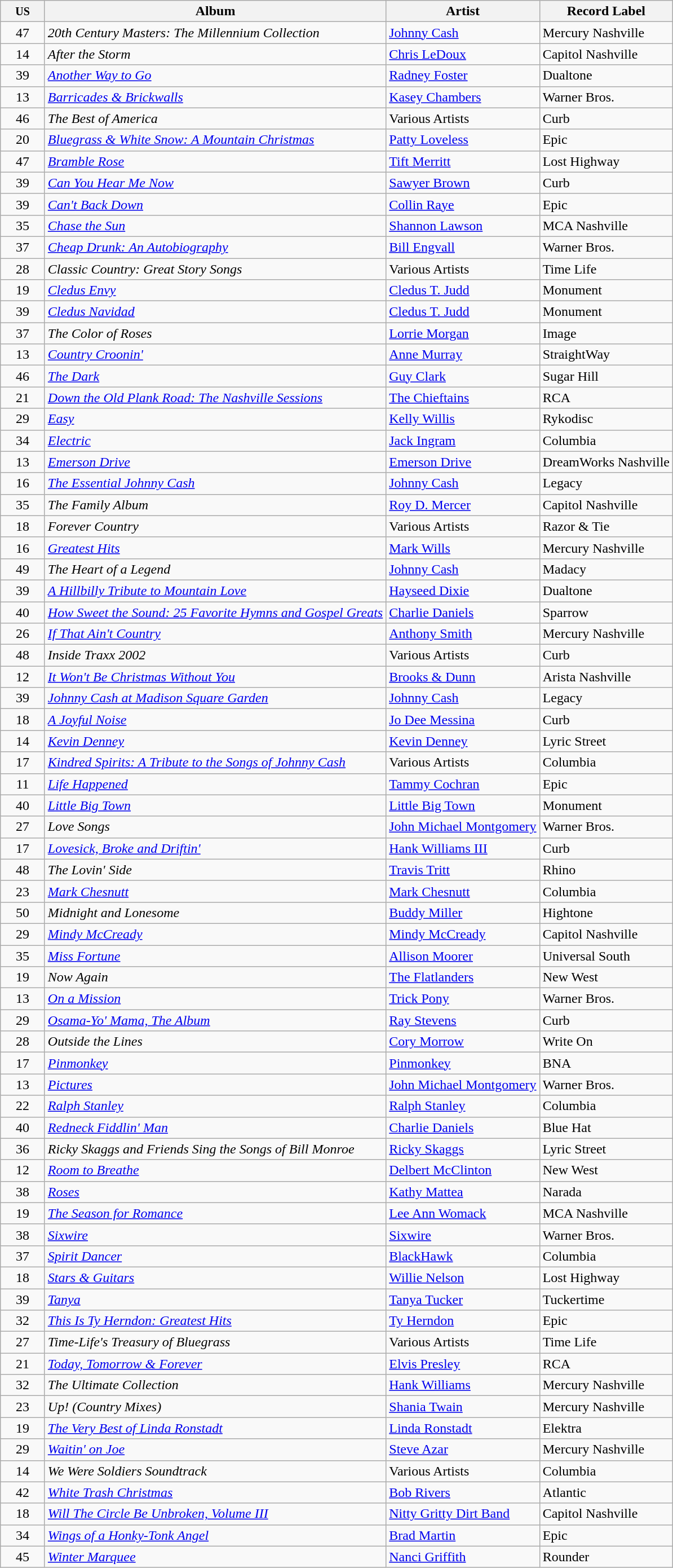<table class="wikitable sortable">
<tr>
<th width=45><small>US</small></th>
<th>Album</th>
<th>Artist</th>
<th>Record Label</th>
</tr>
<tr>
<td align="center">47</td>
<td><em>20th Century Masters: The Millennium Collection</em></td>
<td><a href='#'>Johnny Cash</a></td>
<td>Mercury Nashville</td>
</tr>
<tr>
<td align="center">14</td>
<td><em>After the Storm</em></td>
<td><a href='#'>Chris LeDoux</a></td>
<td>Capitol Nashville</td>
</tr>
<tr>
<td align="center">39</td>
<td><em><a href='#'>Another Way to Go</a></em></td>
<td><a href='#'>Radney Foster</a></td>
<td>Dualtone</td>
</tr>
<tr>
<td align="center">13</td>
<td><em><a href='#'>Barricades & Brickwalls</a></em></td>
<td><a href='#'>Kasey Chambers</a></td>
<td>Warner Bros.</td>
</tr>
<tr>
<td align="center">46</td>
<td><em>The Best of America</em></td>
<td>Various Artists</td>
<td>Curb</td>
</tr>
<tr>
<td align="center">20</td>
<td><em><a href='#'>Bluegrass & White Snow: A Mountain Christmas</a></em></td>
<td><a href='#'>Patty Loveless</a></td>
<td>Epic</td>
</tr>
<tr>
<td align="center">47</td>
<td><em><a href='#'>Bramble Rose</a></em></td>
<td><a href='#'>Tift Merritt</a></td>
<td>Lost Highway</td>
</tr>
<tr>
<td align="center">39</td>
<td><em><a href='#'>Can You Hear Me Now</a></em></td>
<td><a href='#'>Sawyer Brown</a></td>
<td>Curb</td>
</tr>
<tr>
<td align="center">39</td>
<td><em><a href='#'>Can't Back Down</a></em></td>
<td><a href='#'>Collin Raye</a></td>
<td>Epic</td>
</tr>
<tr>
<td align="center">35</td>
<td><em><a href='#'>Chase the Sun</a></em></td>
<td><a href='#'>Shannon Lawson</a></td>
<td>MCA Nashville</td>
</tr>
<tr>
<td align="center">37</td>
<td><em><a href='#'>Cheap Drunk: An Autobiography</a></em></td>
<td><a href='#'>Bill Engvall</a></td>
<td>Warner Bros.</td>
</tr>
<tr>
<td align="center">28</td>
<td><em>Classic Country: Great Story Songs</em></td>
<td>Various Artists</td>
<td>Time Life</td>
</tr>
<tr>
<td align="center">19</td>
<td><em><a href='#'>Cledus Envy</a></em></td>
<td><a href='#'>Cledus T. Judd</a></td>
<td>Monument</td>
</tr>
<tr>
<td align="center">39</td>
<td><em><a href='#'>Cledus Navidad</a></em></td>
<td><a href='#'>Cledus T. Judd</a></td>
<td>Monument</td>
</tr>
<tr>
<td align="center">37</td>
<td><em>The Color of Roses</em></td>
<td><a href='#'>Lorrie Morgan</a></td>
<td>Image</td>
</tr>
<tr>
<td align="center">13</td>
<td><em><a href='#'>Country Croonin'</a></em></td>
<td><a href='#'>Anne Murray</a></td>
<td>StraightWay</td>
</tr>
<tr>
<td align="center">46</td>
<td><em><a href='#'>The Dark</a></em></td>
<td><a href='#'>Guy Clark</a></td>
<td>Sugar Hill</td>
</tr>
<tr>
<td align="center">21</td>
<td><em><a href='#'>Down the Old Plank Road: The Nashville Sessions</a></em></td>
<td><a href='#'>The Chieftains</a></td>
<td>RCA</td>
</tr>
<tr>
<td align="center">29</td>
<td><em><a href='#'>Easy</a></em></td>
<td><a href='#'>Kelly Willis</a></td>
<td>Rykodisc</td>
</tr>
<tr>
<td align="center">34</td>
<td><em><a href='#'>Electric</a></em></td>
<td><a href='#'>Jack Ingram</a></td>
<td>Columbia</td>
</tr>
<tr>
<td align="center">13</td>
<td><em><a href='#'>Emerson Drive</a></em></td>
<td><a href='#'>Emerson Drive</a></td>
<td>DreamWorks Nashville</td>
</tr>
<tr>
<td align="center">16</td>
<td><em><a href='#'>The Essential Johnny Cash</a></em></td>
<td><a href='#'>Johnny Cash</a></td>
<td>Legacy</td>
</tr>
<tr>
<td align="center">35</td>
<td><em>The Family Album</em></td>
<td><a href='#'>Roy D. Mercer</a></td>
<td>Capitol Nashville</td>
</tr>
<tr>
<td align="center">18</td>
<td><em>Forever Country</em></td>
<td>Various Artists</td>
<td>Razor & Tie</td>
</tr>
<tr>
<td align="center">16</td>
<td><em><a href='#'>Greatest Hits</a></em></td>
<td><a href='#'>Mark Wills</a></td>
<td>Mercury Nashville</td>
</tr>
<tr>
<td align="center">49</td>
<td><em>The Heart of a Legend</em></td>
<td><a href='#'>Johnny Cash</a></td>
<td>Madacy</td>
</tr>
<tr>
<td align="center">39</td>
<td><em><a href='#'>A Hillbilly Tribute to Mountain Love</a></em></td>
<td><a href='#'>Hayseed Dixie</a></td>
<td>Dualtone</td>
</tr>
<tr>
<td align="center">40</td>
<td><em><a href='#'>How Sweet the Sound: 25 Favorite Hymns and Gospel Greats</a></em></td>
<td><a href='#'>Charlie Daniels</a></td>
<td>Sparrow</td>
</tr>
<tr>
<td align="center">26</td>
<td><em><a href='#'>If That Ain't Country</a></em></td>
<td><a href='#'>Anthony Smith</a></td>
<td>Mercury Nashville</td>
</tr>
<tr>
<td align="center">48</td>
<td><em>Inside Traxx 2002</em></td>
<td>Various Artists</td>
<td>Curb</td>
</tr>
<tr>
<td align="center">12</td>
<td><em><a href='#'>It Won't Be Christmas Without You</a></em></td>
<td><a href='#'>Brooks & Dunn</a></td>
<td>Arista Nashville</td>
</tr>
<tr>
<td align="center">39</td>
<td><em><a href='#'>Johnny Cash at Madison Square Garden</a></em></td>
<td><a href='#'>Johnny Cash</a></td>
<td>Legacy</td>
</tr>
<tr>
<td align="center">18</td>
<td><em><a href='#'>A Joyful Noise</a></em></td>
<td><a href='#'>Jo Dee Messina</a></td>
<td>Curb</td>
</tr>
<tr>
<td align="center">14</td>
<td><em><a href='#'>Kevin Denney</a></em></td>
<td><a href='#'>Kevin Denney</a></td>
<td>Lyric Street</td>
</tr>
<tr>
<td align="center">17</td>
<td><em><a href='#'>Kindred Spirits: A Tribute to the Songs of Johnny Cash</a></em></td>
<td>Various Artists</td>
<td>Columbia</td>
</tr>
<tr>
<td align="center">11</td>
<td><em><a href='#'>Life Happened</a></em></td>
<td><a href='#'>Tammy Cochran</a></td>
<td>Epic</td>
</tr>
<tr>
<td align="center">40</td>
<td><em><a href='#'>Little Big Town</a></em></td>
<td><a href='#'>Little Big Town</a></td>
<td>Monument</td>
</tr>
<tr>
<td align="center">27</td>
<td><em>Love Songs</em></td>
<td><a href='#'>John Michael Montgomery</a></td>
<td>Warner Bros.</td>
</tr>
<tr>
<td align="center">17</td>
<td><em><a href='#'>Lovesick, Broke and Driftin'</a></em></td>
<td><a href='#'>Hank Williams III</a></td>
<td>Curb</td>
</tr>
<tr>
<td align="center">48</td>
<td><em>The Lovin' Side</em></td>
<td><a href='#'>Travis Tritt</a></td>
<td>Rhino</td>
</tr>
<tr>
<td align="center">23</td>
<td><em><a href='#'>Mark Chesnutt</a></em></td>
<td><a href='#'>Mark Chesnutt</a></td>
<td>Columbia</td>
</tr>
<tr>
<td align="center">50</td>
<td><em>Midnight and Lonesome</em></td>
<td><a href='#'>Buddy Miller</a></td>
<td>Hightone</td>
</tr>
<tr>
<td align="center">29</td>
<td><em><a href='#'>Mindy McCready</a></em></td>
<td><a href='#'>Mindy McCready</a></td>
<td>Capitol Nashville</td>
</tr>
<tr>
<td align="center">35</td>
<td><em><a href='#'>Miss Fortune</a></em></td>
<td><a href='#'>Allison Moorer</a></td>
<td>Universal South</td>
</tr>
<tr>
<td align="center">19</td>
<td><em>Now Again</em></td>
<td><a href='#'>The Flatlanders</a></td>
<td>New West</td>
</tr>
<tr>
<td align="center">13</td>
<td><em><a href='#'>On a Mission</a></em></td>
<td><a href='#'>Trick Pony</a></td>
<td>Warner Bros.</td>
</tr>
<tr>
<td align="center">29</td>
<td><em><a href='#'>Osama-Yo' Mama, The Album</a></em></td>
<td><a href='#'>Ray Stevens</a></td>
<td>Curb</td>
</tr>
<tr>
<td align="center">28</td>
<td><em>Outside the Lines</em></td>
<td><a href='#'>Cory Morrow</a></td>
<td>Write On</td>
</tr>
<tr>
<td align="center">17</td>
<td><em><a href='#'>Pinmonkey</a></em></td>
<td><a href='#'>Pinmonkey</a></td>
<td>BNA</td>
</tr>
<tr>
<td align="center">13</td>
<td><em><a href='#'>Pictures</a></em></td>
<td><a href='#'>John Michael Montgomery</a></td>
<td>Warner Bros.</td>
</tr>
<tr>
<td align="center">22</td>
<td><em><a href='#'>Ralph Stanley</a></em></td>
<td><a href='#'>Ralph Stanley</a></td>
<td>Columbia</td>
</tr>
<tr>
<td align="center">40</td>
<td><em><a href='#'>Redneck Fiddlin' Man</a></em></td>
<td><a href='#'>Charlie Daniels</a></td>
<td>Blue Hat</td>
</tr>
<tr>
<td align="center">36</td>
<td><em>Ricky Skaggs and Friends Sing the Songs of Bill Monroe</em></td>
<td><a href='#'>Ricky Skaggs</a></td>
<td>Lyric Street</td>
</tr>
<tr>
<td align="center">12</td>
<td><em><a href='#'>Room to Breathe</a></em></td>
<td><a href='#'>Delbert McClinton</a></td>
<td>New West</td>
</tr>
<tr>
<td align="center">38</td>
<td><em><a href='#'>Roses</a></em></td>
<td><a href='#'>Kathy Mattea</a></td>
<td>Narada</td>
</tr>
<tr>
<td align="center">19</td>
<td><em><a href='#'>The Season for Romance</a></em></td>
<td><a href='#'>Lee Ann Womack</a></td>
<td>MCA Nashville</td>
</tr>
<tr>
<td align="center">38</td>
<td><em><a href='#'>Sixwire</a></em></td>
<td><a href='#'>Sixwire</a></td>
<td>Warner Bros.</td>
</tr>
<tr>
<td align="center">37</td>
<td><em><a href='#'>Spirit Dancer</a></em></td>
<td><a href='#'>BlackHawk</a></td>
<td>Columbia</td>
</tr>
<tr>
<td align="center">18</td>
<td><em><a href='#'>Stars & Guitars</a></em></td>
<td><a href='#'>Willie Nelson</a></td>
<td>Lost Highway</td>
</tr>
<tr>
<td align="center">39</td>
<td><em><a href='#'>Tanya</a></em></td>
<td><a href='#'>Tanya Tucker</a></td>
<td>Tuckertime</td>
</tr>
<tr>
<td align="center">32</td>
<td><em><a href='#'>This Is Ty Herndon: Greatest Hits</a></em></td>
<td><a href='#'>Ty Herndon</a></td>
<td>Epic</td>
</tr>
<tr>
<td align="center">27</td>
<td><em>Time-Life's Treasury of Bluegrass</em></td>
<td>Various Artists</td>
<td>Time Life</td>
</tr>
<tr>
<td align="center">21</td>
<td><em><a href='#'>Today, Tomorrow & Forever</a></em></td>
<td><a href='#'>Elvis Presley</a></td>
<td>RCA</td>
</tr>
<tr>
<td align="center">32</td>
<td><em>The Ultimate Collection</em></td>
<td><a href='#'>Hank Williams</a></td>
<td>Mercury Nashville</td>
</tr>
<tr>
<td align="center">23</td>
<td><em>Up! (Country Mixes)</em></td>
<td><a href='#'>Shania Twain</a></td>
<td>Mercury Nashville</td>
</tr>
<tr>
<td align="center">19</td>
<td><em><a href='#'>The Very Best of Linda Ronstadt</a></em></td>
<td><a href='#'>Linda Ronstadt</a></td>
<td>Elektra</td>
</tr>
<tr>
<td align="center">29</td>
<td><em><a href='#'>Waitin' on Joe</a></em></td>
<td><a href='#'>Steve Azar</a></td>
<td>Mercury Nashville</td>
</tr>
<tr>
<td align="center">14</td>
<td><em>We Were Soldiers Soundtrack</em></td>
<td>Various Artists</td>
<td>Columbia</td>
</tr>
<tr>
<td align="center">42</td>
<td><em><a href='#'>White Trash Christmas</a></em></td>
<td><a href='#'>Bob Rivers</a></td>
<td>Atlantic</td>
</tr>
<tr>
<td align="center">18</td>
<td><em><a href='#'>Will The Circle Be Unbroken, Volume III</a></em></td>
<td><a href='#'>Nitty Gritty Dirt Band</a></td>
<td>Capitol Nashville</td>
</tr>
<tr>
<td align="center">34</td>
<td><em><a href='#'>Wings of a Honky-Tonk Angel</a></em></td>
<td><a href='#'>Brad Martin</a></td>
<td>Epic</td>
</tr>
<tr>
<td align="center">45</td>
<td><em><a href='#'>Winter Marquee</a></em></td>
<td><a href='#'>Nanci Griffith</a></td>
<td>Rounder</td>
</tr>
</table>
